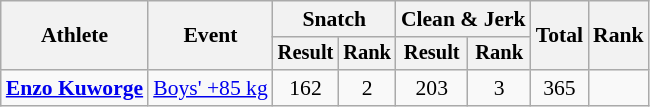<table class="wikitable" style="font-size:90%">
<tr>
<th rowspan="2">Athlete</th>
<th rowspan="2">Event</th>
<th colspan="2">Snatch</th>
<th colspan="2">Clean & Jerk</th>
<th rowspan="2">Total</th>
<th rowspan="2">Rank</th>
</tr>
<tr style="font-size:95%">
<th>Result</th>
<th>Rank</th>
<th>Result</th>
<th>Rank</th>
</tr>
<tr align=center>
<td align=left><strong><a href='#'>Enzo Kuworge</a></strong></td>
<td align=left><a href='#'>Boys' +85 kg</a></td>
<td>162</td>
<td>2</td>
<td>203</td>
<td>3</td>
<td>365</td>
<td></td>
</tr>
</table>
